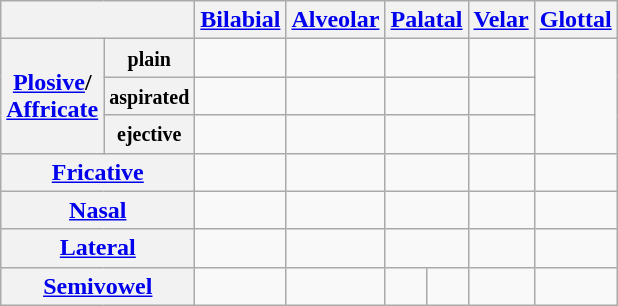<table class="wikitable" style=text-align:center>
<tr>
<th colspan="2"></th>
<th><a href='#'>Bilabial</a></th>
<th><a href='#'>Alveolar</a></th>
<th colspan="2"><a href='#'>Palatal</a></th>
<th><a href='#'>Velar</a></th>
<th><a href='#'>Glottal</a></th>
</tr>
<tr>
<th rowspan="3"><a href='#'>Plosive</a>/<br><a href='#'>Affricate</a></th>
<th><small>plain</small></th>
<td></td>
<td></td>
<td colspan="2"></td>
<td></td>
<td rowspan="3"></td>
</tr>
<tr>
<th><small>aspirated</small></th>
<td></td>
<td></td>
<td colspan="2"></td>
<td></td>
</tr>
<tr>
<th><small>ejective</small></th>
<td></td>
<td></td>
<td colspan="2"></td>
<td></td>
</tr>
<tr>
<th colspan="2"><a href='#'>Fricative</a></th>
<td></td>
<td></td>
<td colspan="2"></td>
<td></td>
<td></td>
</tr>
<tr>
<th colspan="2"><a href='#'>Nasal</a></th>
<td></td>
<td></td>
<td colspan="2"></td>
<td></td>
<td></td>
</tr>
<tr>
<th colspan="2"><a href='#'>Lateral</a></th>
<td></td>
<td></td>
<td colspan="2"></td>
<td></td>
<td></td>
</tr>
<tr>
<th colspan="2"><a href='#'>Semivowel</a></th>
<td></td>
<td></td>
<td></td>
<td></td>
<td></td>
<td></td>
</tr>
</table>
